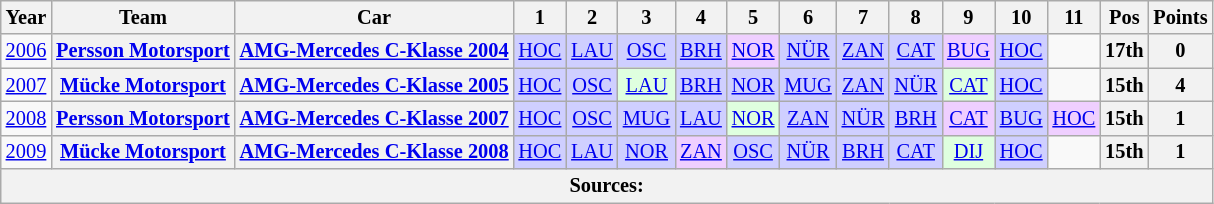<table class="wikitable" border="1" style="text-align:center; font-size:85%;">
<tr>
<th>Year</th>
<th>Team</th>
<th>Car</th>
<th>1</th>
<th>2</th>
<th>3</th>
<th>4</th>
<th>5</th>
<th>6</th>
<th>7</th>
<th>8</th>
<th>9</th>
<th>10</th>
<th>11</th>
<th>Pos</th>
<th>Points</th>
</tr>
<tr>
<td><a href='#'>2006</a></td>
<th nowrap><a href='#'>Persson Motorsport</a></th>
<th nowrap><a href='#'>AMG-Mercedes C-Klasse 2004</a></th>
<td style="background:#cfcfff;"><a href='#'>HOC</a><br></td>
<td style="background:#cfcfff;"><a href='#'>LAU</a><br></td>
<td style="background:#cfcfff;"><a href='#'>OSC</a><br></td>
<td style="background:#cfcfff;"><a href='#'>BRH</a><br></td>
<td style="background:#efcfff;"><a href='#'>NOR</a><br></td>
<td style="background:#cfcfff;"><a href='#'>NÜR</a><br></td>
<td style="background:#cfcfff;"><a href='#'>ZAN</a><br></td>
<td style="background:#cfcfff;"><a href='#'>CAT</a><br></td>
<td style="background:#efcfff;"><a href='#'>BUG</a><br></td>
<td style="background:#cfcfff;"><a href='#'>HOC</a><br></td>
<td></td>
<th>17th</th>
<th>0</th>
</tr>
<tr>
<td><a href='#'>2007</a></td>
<th nowrap><a href='#'>Mücke Motorsport</a></th>
<th nowrap><a href='#'>AMG-Mercedes C-Klasse 2005</a></th>
<td style="background:#cfcfff;"><a href='#'>HOC</a><br></td>
<td style="background:#cfcfff;"><a href='#'>OSC</a><br></td>
<td style="background:#dfffdf;"><a href='#'>LAU</a><br></td>
<td style="background:#cfcfff;"><a href='#'>BRH</a><br></td>
<td style="background:#cfcfff;"><a href='#'>NOR</a><br></td>
<td style="background:#cfcfff;"><a href='#'>MUG</a><br></td>
<td style="background:#cfcfff;"><a href='#'>ZAN</a><br></td>
<td style="background:#cfcfff;"><a href='#'>NÜR</a><br></td>
<td style="background:#dfffdf;"><a href='#'>CAT</a><br></td>
<td style="background:#cfcfff;"><a href='#'>HOC</a><br></td>
<td></td>
<th>15th</th>
<th>4</th>
</tr>
<tr>
<td><a href='#'>2008</a></td>
<th nowrap><a href='#'>Persson Motorsport</a></th>
<th nowrap><a href='#'>AMG-Mercedes C-Klasse 2007</a></th>
<td style="background:#cfcfff;"><a href='#'>HOC</a><br></td>
<td style="background:#cfcfff;"><a href='#'>OSC</a><br></td>
<td style="background:#cfcfff;"><a href='#'>MUG</a><br></td>
<td style="background:#cfcfff;"><a href='#'>LAU</a><br></td>
<td style="background:#dfffdf;"><a href='#'>NOR</a><br></td>
<td style="background:#cfcfff;"><a href='#'>ZAN</a><br></td>
<td style="background:#cfcfff;"><a href='#'>NÜR</a><br></td>
<td style="background:#cfcfff;"><a href='#'>BRH</a><br></td>
<td style="background:#efcfff;"><a href='#'>CAT</a><br></td>
<td style="background:#cfcfff;"><a href='#'>BUG</a><br></td>
<td style="background:#efcfff;"><a href='#'>HOC</a><br></td>
<th>15th</th>
<th>1</th>
</tr>
<tr>
<td><a href='#'>2009</a></td>
<th nowrap><a href='#'>Mücke Motorsport</a></th>
<th nowrap><a href='#'>AMG-Mercedes C-Klasse 2008</a></th>
<td style="background:#cfcfff;"><a href='#'>HOC</a><br></td>
<td style="background:#cfcfff;"><a href='#'>LAU</a><br></td>
<td style="background:#cfcfff;"><a href='#'>NOR</a><br></td>
<td style="background:#efcfff;"><a href='#'>ZAN</a><br></td>
<td style="background:#cfcfff;"><a href='#'>OSC</a><br></td>
<td style="background:#cfcfff;"><a href='#'>NÜR</a><br></td>
<td style="background:#cfcfff;"><a href='#'>BRH</a><br></td>
<td style="background:#cfcfff;"><a href='#'>CAT</a><br></td>
<td style="background:#dfffdf;"><a href='#'>DIJ</a><br></td>
<td style="background:#cfcfff;"><a href='#'>HOC</a><br></td>
<td></td>
<th>15th</th>
<th>1</th>
</tr>
<tr>
<th colspan="16">Sources:</th>
</tr>
</table>
